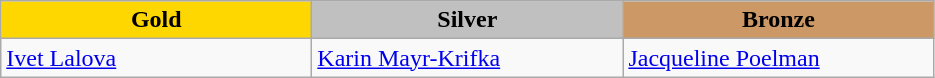<table class="wikitable" style="text-align:left">
<tr align="center">
<td width=200 bgcolor=gold><strong>Gold</strong></td>
<td width=200 bgcolor=silver><strong>Silver</strong></td>
<td width=200 bgcolor=CC9966><strong>Bronze</strong></td>
</tr>
<tr>
<td><a href='#'>Ivet Lalova</a><br><em></em></td>
<td><a href='#'>Karin Mayr-Krifka</a><br><em></em></td>
<td><a href='#'>Jacqueline Poelman</a><br><em></em></td>
</tr>
</table>
